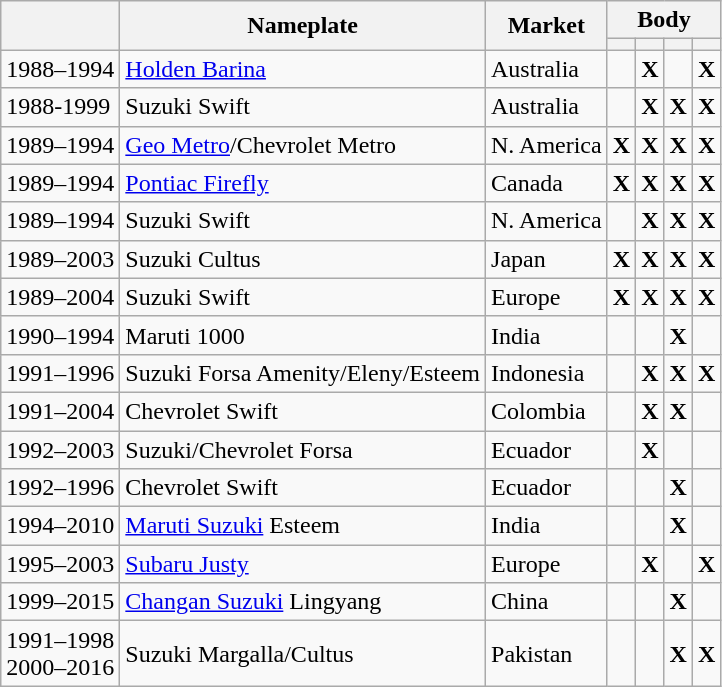<table class="wikitable">
<tr>
<th rowspan="2"></th>
<th rowspan="2">Nameplate</th>
<th rowspan="2">Market</th>
<th colspan="4">Body</th>
</tr>
<tr>
<th></th>
<th></th>
<th></th>
<th></th>
</tr>
<tr>
<td>1988–1994</td>
<td><a href='#'>Holden Barina</a></td>
<td>Australia</td>
<td></td>
<td style="text-align: center;"><strong>X</strong></td>
<td></td>
<td style="text-align: center;"><strong>X</strong></td>
</tr>
<tr>
<td>1988-1999</td>
<td>Suzuki Swift</td>
<td>Australia</td>
<td></td>
<td style="text-align: center;"><strong>X</strong></td>
<td style="text-align: center;"><strong>X</strong></td>
<td style="text-align: center;"><strong>X</strong></td>
</tr>
<tr>
<td>1989–1994</td>
<td><a href='#'>Geo Metro</a>/Chevrolet Metro</td>
<td>N. America</td>
<td style="text-align: center;"><strong>X</strong></td>
<td style="text-align: center;"><strong>X</strong></td>
<td style="text-align: center;"><strong>X</strong></td>
<td style="text-align: center;"><strong>X</strong></td>
</tr>
<tr>
<td>1989–1994</td>
<td><a href='#'>Pontiac Firefly</a></td>
<td>Canada</td>
<td style="text-align: center;"><strong>X</strong></td>
<td style="text-align: center;"><strong>X</strong></td>
<td style="text-align: center;"><strong>X</strong></td>
<td style="text-align: center;"><strong>X</strong></td>
</tr>
<tr>
<td>1989–1994</td>
<td>Suzuki Swift</td>
<td>N. America</td>
<td></td>
<td style="text-align: center;"><strong>X</strong></td>
<td style="text-align: center;"><strong>X</strong></td>
<td style="text-align: center;"><strong>X</strong></td>
</tr>
<tr>
<td>1989–2003</td>
<td>Suzuki Cultus</td>
<td>Japan</td>
<td style="text-align: center;"><strong>X</strong></td>
<td style="text-align: center;"><strong>X</strong></td>
<td style="text-align: center;"><strong>X</strong></td>
<td style="text-align: center;"><strong>X</strong></td>
</tr>
<tr>
<td>1989–2004</td>
<td>Suzuki Swift</td>
<td>Europe</td>
<td style="text-align: center;"><strong>X</strong></td>
<td style="text-align: center;"><strong>X</strong></td>
<td style="text-align: center;"><strong>X</strong></td>
<td style="text-align: center;"><strong>X</strong></td>
</tr>
<tr>
<td>1990–1994</td>
<td>Maruti 1000</td>
<td>India</td>
<td></td>
<td></td>
<td style="text-align: center;"><strong>X</strong></td>
<td></td>
</tr>
<tr>
<td>1991–1996</td>
<td>Suzuki Forsa Amenity/Eleny/Esteem</td>
<td>Indonesia</td>
<td></td>
<td style="text-align: center;"><strong>X</strong></td>
<td style="text-align: center;"><strong>X</strong></td>
<td style="text-align: center;"><strong>X</strong></td>
</tr>
<tr>
<td>1991–2004</td>
<td>Chevrolet Swift</td>
<td>Colombia</td>
<td></td>
<td style="text-align: center;"><strong>X</strong></td>
<td style="text-align: center;"><strong>X</strong></td>
<td></td>
</tr>
<tr>
<td>1992–2003</td>
<td>Suzuki/Chevrolet Forsa</td>
<td>Ecuador</td>
<td></td>
<td style="text-align: center;"><strong>X</strong></td>
<td></td>
<td></td>
</tr>
<tr>
<td>1992–1996</td>
<td>Chevrolet Swift</td>
<td>Ecuador</td>
<td></td>
<td></td>
<td style="text-align: center;"><strong>X</strong></td>
<td></td>
</tr>
<tr>
<td>1994–2010</td>
<td><a href='#'>Maruti Suzuki</a> Esteem</td>
<td>India</td>
<td></td>
<td></td>
<td style="text-align: center;"><strong>X</strong></td>
<td></td>
</tr>
<tr>
<td>1995–2003</td>
<td><a href='#'>Subaru Justy</a></td>
<td>Europe</td>
<td></td>
<td style="text-align: center;"><strong>X</strong></td>
<td></td>
<td style="text-align: center;"><strong>X</strong></td>
</tr>
<tr>
<td>1999–2015</td>
<td><a href='#'>Changan Suzuki</a> Lingyang</td>
<td>China</td>
<td></td>
<td></td>
<td style="text-align: center;"><strong>X</strong></td>
<td></td>
</tr>
<tr>
<td>1991–1998<br>2000–2016</td>
<td>Suzuki Margalla/Cultus</td>
<td>Pakistan</td>
<td></td>
<td></td>
<td style="text-align: center;"><strong>X</strong></td>
<td style="text-align: center;"><strong>X</strong></td>
</tr>
</table>
